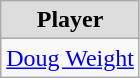<table class="wikitable">
<tr style="text-align:center; background:#ddd;">
<td><strong>Player</strong></td>
</tr>
<tr>
<td><a href='#'>Doug Weight</a></td>
</tr>
</table>
